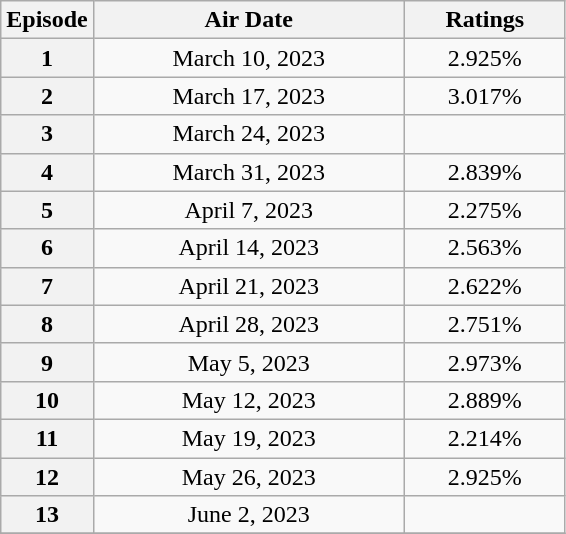<table class="wikitable" style="text-align:center">
<tr>
<th width="50">Episode</th>
<th width="200">Air Date</th>
<th width="100">Ratings</th>
</tr>
<tr>
<th>1</th>
<td>March 10, 2023</td>
<td>2.925%</td>
</tr>
<tr>
<th>2</th>
<td>March 17, 2023</td>
<td>3.017%</td>
</tr>
<tr>
<th>3</th>
<td>March 24, 2023</td>
<td></td>
</tr>
<tr>
<th>4</th>
<td>March 31, 2023</td>
<td>2.839%</td>
</tr>
<tr>
<th>5</th>
<td>April 7, 2023</td>
<td>2.275%</td>
</tr>
<tr>
<th>6</th>
<td>April 14, 2023</td>
<td>2.563%</td>
</tr>
<tr>
<th>7</th>
<td>April 21, 2023</td>
<td>2.622%</td>
</tr>
<tr>
<th>8</th>
<td>April 28, 2023</td>
<td>2.751%</td>
</tr>
<tr>
<th>9</th>
<td>May 5, 2023</td>
<td>2.973%</td>
</tr>
<tr>
<th>10</th>
<td>May 12, 2023</td>
<td>2.889%</td>
</tr>
<tr>
<th>11</th>
<td>May 19, 2023</td>
<td>2.214%</td>
</tr>
<tr>
<th>12</th>
<td>May 26, 2023</td>
<td>2.925%</td>
</tr>
<tr>
<th>13</th>
<td>June 2, 2023</td>
<td></td>
</tr>
<tr>
</tr>
</table>
